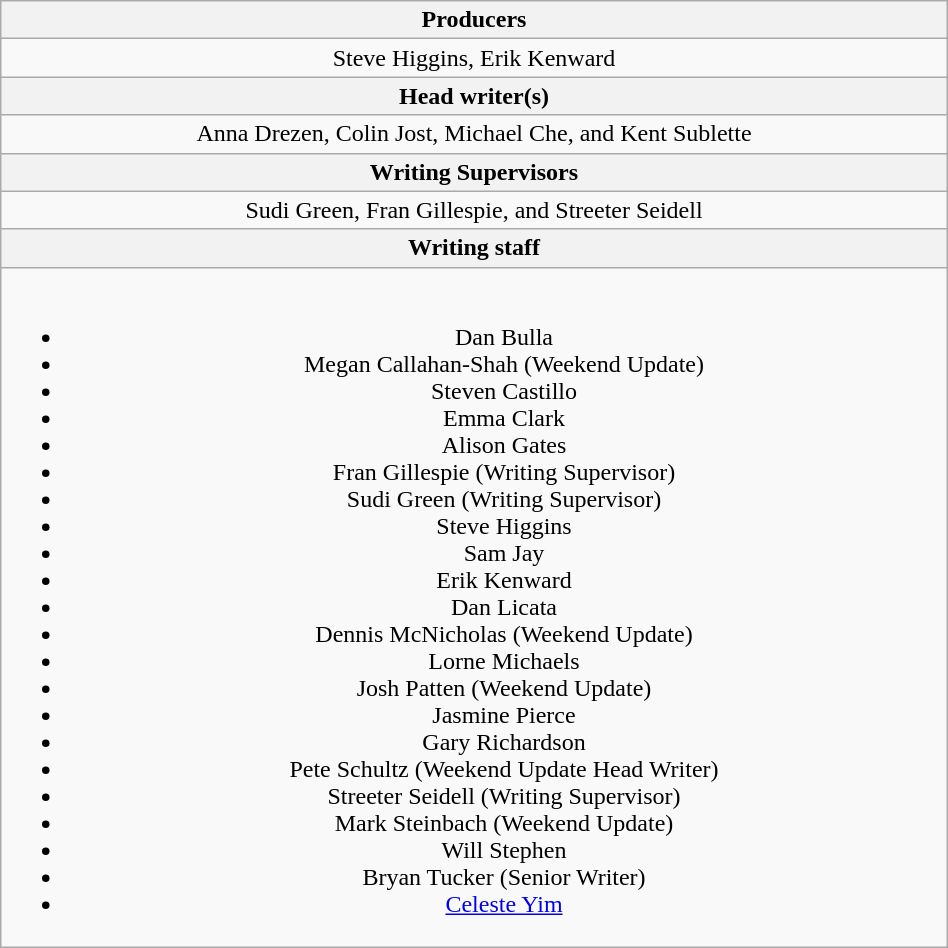<table class="wikitable plainrowheaders"  style="text-align:center; width:50%;">
<tr>
<th><strong>Producers</strong></th>
</tr>
<tr>
<td>Steve Higgins, Erik Kenward</td>
</tr>
<tr>
<th><strong>Head writer(s)</strong></th>
</tr>
<tr>
<td>Anna Drezen, Colin Jost, Michael Che, and Kent Sublette</td>
</tr>
<tr>
<th><strong>Writing Supervisors</strong></th>
</tr>
<tr>
<td>Sudi Green, Fran Gillespie, and Streeter Seidell</td>
</tr>
<tr>
<th><strong>Writing staff</strong></th>
</tr>
<tr>
<td><br><ul><li>Dan Bulla</li><li>Megan Callahan-Shah (Weekend Update)</li><li>Steven Castillo</li><li>Emma Clark</li><li>Alison Gates</li><li>Fran Gillespie (Writing Supervisor)</li><li>Sudi Green (Writing Supervisor)</li><li>Steve Higgins</li><li>Sam Jay</li><li>Erik Kenward</li><li>Dan Licata</li><li>Dennis McNicholas (Weekend Update)</li><li>Lorne Michaels</li><li>Josh Patten (Weekend Update)</li><li>Jasmine Pierce</li><li>Gary Richardson</li><li>Pete Schultz (Weekend Update Head Writer)</li><li>Streeter Seidell (Writing Supervisor)</li><li>Mark Steinbach (Weekend Update)</li><li>Will Stephen</li><li>Bryan Tucker (Senior Writer)</li><li><a href='#'>Celeste Yim</a></li></ul></td>
</tr>
</table>
